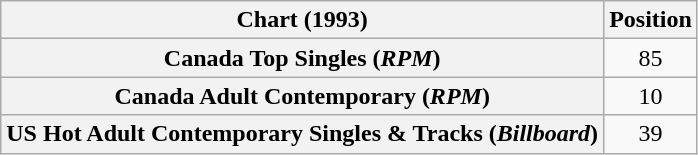<table class="wikitable sortable plainrowheaders" style="text-align:center">
<tr>
<th>Chart (1993)</th>
<th>Position</th>
</tr>
<tr>
<th scope="row">Canada Top Singles (<em>RPM</em>)</th>
<td>85</td>
</tr>
<tr>
<th scope="row">Canada Adult Contemporary (<em>RPM</em>)</th>
<td>10</td>
</tr>
<tr>
<th scope="row">US Hot Adult Contemporary Singles & Tracks (<em>Billboard</em>)</th>
<td>39</td>
</tr>
</table>
